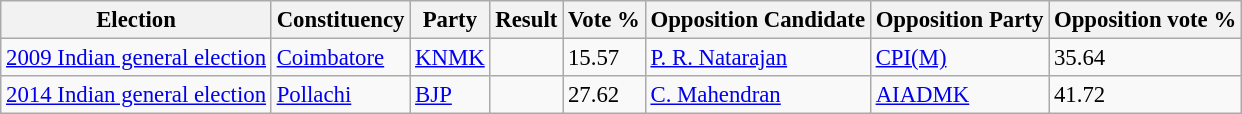<table class="sortable wikitable"style="font-size: 95%">
<tr>
<th>Election</th>
<th>Constituency</th>
<th>Party</th>
<th>Result</th>
<th>Vote %</th>
<th>Opposition Candidate</th>
<th>Opposition Party</th>
<th>Opposition vote %</th>
</tr>
<tr>
<td><a href='#'>2009 Indian general election</a></td>
<td><a href='#'>Coimbatore</a></td>
<td><a href='#'>KNMK</a></td>
<td></td>
<td>15.57</td>
<td><a href='#'>P. R. Natarajan</a></td>
<td><a href='#'>CPI(M)</a></td>
<td>35.64</td>
</tr>
<tr>
<td><a href='#'>2014 Indian general election</a></td>
<td><a href='#'>Pollachi</a></td>
<td><a href='#'>BJP</a></td>
<td></td>
<td>27.62</td>
<td><a href='#'>C. Mahendran</a></td>
<td><a href='#'>AIADMK</a></td>
<td>41.72</td>
</tr>
</table>
